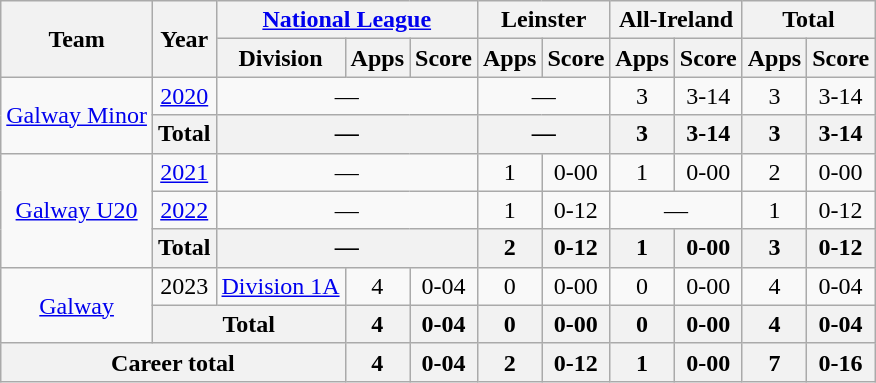<table class="wikitable" style="text-align:center">
<tr>
<th rowspan="2">Team</th>
<th rowspan="2">Year</th>
<th colspan="3"><a href='#'>National League</a></th>
<th colspan="2">Leinster</th>
<th colspan="2">All-Ireland</th>
<th colspan="2">Total</th>
</tr>
<tr>
<th>Division</th>
<th>Apps</th>
<th>Score</th>
<th>Apps</th>
<th>Score</th>
<th>Apps</th>
<th>Score</th>
<th>Apps</th>
<th>Score</th>
</tr>
<tr>
<td rowspan="2"><a href='#'>Galway Minor</a></td>
<td><a href='#'>2020</a></td>
<td colspan=3>—</td>
<td colspan=2>—</td>
<td>3</td>
<td>3-14</td>
<td>3</td>
<td>3-14</td>
</tr>
<tr>
<th>Total</th>
<th colspan=3>—</th>
<th colspan=2>—</th>
<th>3</th>
<th>3-14</th>
<th>3</th>
<th>3-14</th>
</tr>
<tr>
<td rowspan="3"><a href='#'>Galway U20</a></td>
<td><a href='#'>2021</a></td>
<td colspan=3>—</td>
<td>1</td>
<td>0-00</td>
<td>1</td>
<td>0-00</td>
<td>2</td>
<td>0-00</td>
</tr>
<tr>
<td><a href='#'>2022</a></td>
<td colspan=3>—</td>
<td>1</td>
<td>0-12</td>
<td colspan=2>—</td>
<td>1</td>
<td>0-12</td>
</tr>
<tr>
<th>Total</th>
<th colspan=3>—</th>
<th>2</th>
<th>0-12</th>
<th>1</th>
<th>0-00</th>
<th>3</th>
<th>0-12</th>
</tr>
<tr>
<td rowspan="2"><a href='#'>Galway</a></td>
<td>2023</td>
<td rowspan="1"><a href='#'>Division 1A</a></td>
<td>4</td>
<td>0-04</td>
<td>0</td>
<td>0-00</td>
<td>0</td>
<td>0-00</td>
<td>4</td>
<td>0-04</td>
</tr>
<tr>
<th colspan="2">Total</th>
<th>4</th>
<th>0-04</th>
<th>0</th>
<th>0-00</th>
<th>0</th>
<th>0-00</th>
<th>4</th>
<th>0-04</th>
</tr>
<tr>
<th colspan="3">Career total</th>
<th>4</th>
<th>0-04</th>
<th>2</th>
<th>0-12</th>
<th>1</th>
<th>0-00</th>
<th>7</th>
<th>0-16</th>
</tr>
</table>
